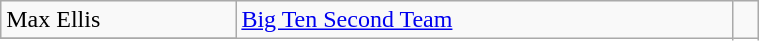<table class="wikitable" width=40%>
<tr>
<td>Max Ellis</td>
<td rowspan=2><a href='#'>Big Ten Second Team</a></td>
<td rowspan=2></td>
</tr>
<tr>
</tr>
</table>
